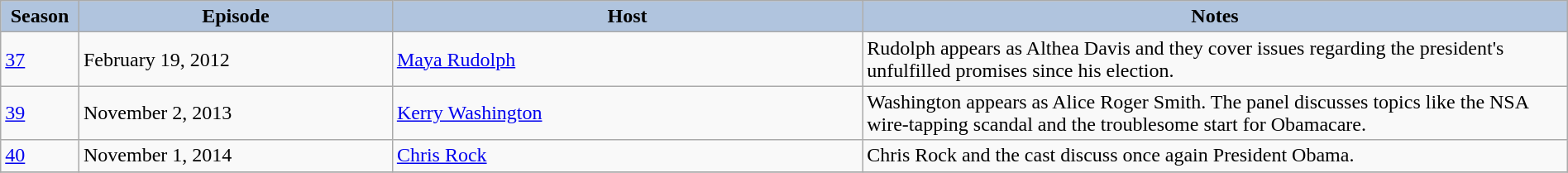<table class="wikitable" style="width:100%;">
<tr>
<th style="background:#B0C4DE;" width="5%">Season</th>
<th style="background:#B0C4DE;" width="20%">Episode</th>
<th style="background:#B0C4DE;" width="30%">Host</th>
<th style="background:#B0C4DE;" width="45%">Notes</th>
</tr>
<tr>
<td><a href='#'>37</a></td>
<td>February 19, 2012</td>
<td><a href='#'>Maya Rudolph</a></td>
<td>Rudolph appears as Althea Davis and they cover issues regarding the president's unfulfilled promises since his election.</td>
</tr>
<tr>
<td><a href='#'>39</a></td>
<td>November 2, 2013</td>
<td><a href='#'>Kerry Washington</a></td>
<td>Washington appears as Alice Roger Smith. The panel discusses topics like the NSA wire-tapping scandal and the troublesome start for Obamacare.</td>
</tr>
<tr>
<td><a href='#'>40</a></td>
<td>November 1, 2014</td>
<td><a href='#'>Chris Rock</a></td>
<td>Chris Rock and the cast discuss once again President Obama.</td>
</tr>
<tr>
</tr>
</table>
